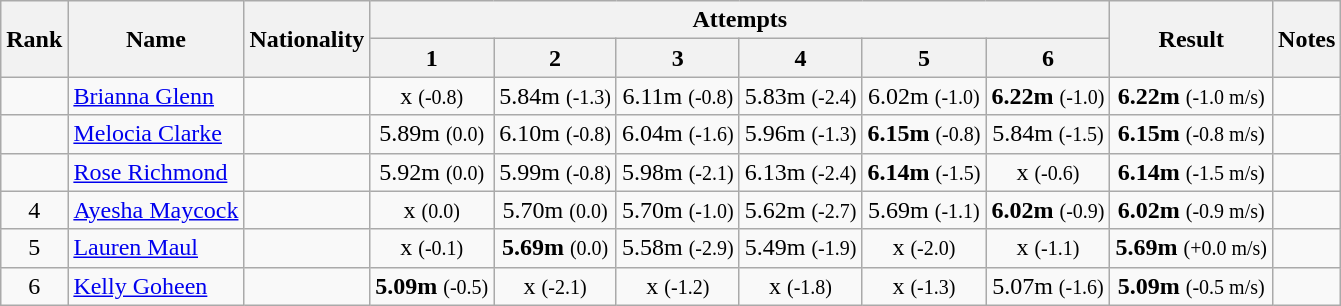<table class="wikitable sortable" style="text-align:center">
<tr>
<th rowspan=2>Rank</th>
<th rowspan=2>Name</th>
<th rowspan=2>Nationality</th>
<th colspan=6>Attempts</th>
<th rowspan=2>Result</th>
<th rowspan=2>Notes</th>
</tr>
<tr>
<th>1</th>
<th>2</th>
<th>3</th>
<th>4</th>
<th>5</th>
<th>6</th>
</tr>
<tr>
<td align=center></td>
<td align=left><a href='#'>Brianna Glenn</a></td>
<td align=left></td>
<td>x <small>(-0.8)</small></td>
<td>5.84m <small>(-1.3)</small></td>
<td>6.11m <small>(-0.8)</small></td>
<td>5.83m <small>(-2.4)</small></td>
<td>6.02m <small>(-1.0)</small></td>
<td><strong>6.22m</strong> <small>(-1.0)</small></td>
<td><strong>6.22m</strong> <small>(-1.0 m/s)</small></td>
<td></td>
</tr>
<tr>
<td align=center></td>
<td align=left><a href='#'>Melocia Clarke</a></td>
<td align=left></td>
<td>5.89m <small>(0.0)</small></td>
<td>6.10m <small>(-0.8)</small></td>
<td>6.04m <small>(-1.6)</small></td>
<td>5.96m <small>(-1.3)</small></td>
<td><strong>6.15m</strong> <small>(-0.8)</small></td>
<td>5.84m <small>(-1.5)</small></td>
<td><strong>6.15m</strong> <small>(-0.8 m/s)</small></td>
<td></td>
</tr>
<tr>
<td align=center></td>
<td align=left><a href='#'>Rose Richmond</a></td>
<td align=left></td>
<td>5.92m <small>(0.0)</small></td>
<td>5.99m <small>(-0.8)</small></td>
<td>5.98m <small>(-2.1)</small></td>
<td>6.13m <small>(-2.4)</small></td>
<td><strong>6.14m</strong> <small>(-1.5)</small></td>
<td>x <small>(-0.6)</small></td>
<td><strong>6.14m</strong> <small>(-1.5 m/s)</small></td>
<td></td>
</tr>
<tr>
<td align=center>4</td>
<td align=left><a href='#'>Ayesha Maycock</a></td>
<td align=left></td>
<td>x <small>(0.0)</small></td>
<td>5.70m <small>(0.0)</small></td>
<td>5.70m <small>(-1.0)</small></td>
<td>5.62m <small>(-2.7)</small></td>
<td>5.69m <small>(-1.1)</small></td>
<td><strong>6.02m</strong> <small>(-0.9)</small></td>
<td><strong>6.02m</strong> <small>(-0.9 m/s)</small></td>
<td></td>
</tr>
<tr>
<td align=center>5</td>
<td align=left><a href='#'>Lauren Maul</a></td>
<td align=left></td>
<td>x <small>(-0.1)</small></td>
<td><strong>5.69m</strong> <small>(0.0)</small></td>
<td>5.58m <small>(-2.9)</small></td>
<td>5.49m <small>(-1.9)</small></td>
<td>x <small>(-2.0)</small></td>
<td>x <small>(-1.1)</small></td>
<td><strong>5.69m</strong> <small>(+0.0 m/s)</small></td>
<td></td>
</tr>
<tr>
<td align=center>6</td>
<td align=left><a href='#'>Kelly Goheen</a></td>
<td align=left></td>
<td><strong>5.09m</strong> <small>(-0.5)</small></td>
<td>x <small>(-2.1)</small></td>
<td>x <small>(-1.2)</small></td>
<td>x <small>(-1.8)</small></td>
<td>x <small>(-1.3)</small></td>
<td>5.07m <small>(-1.6)</small></td>
<td><strong>5.09m</strong> <small>(-0.5 m/s)</small></td>
<td></td>
</tr>
</table>
